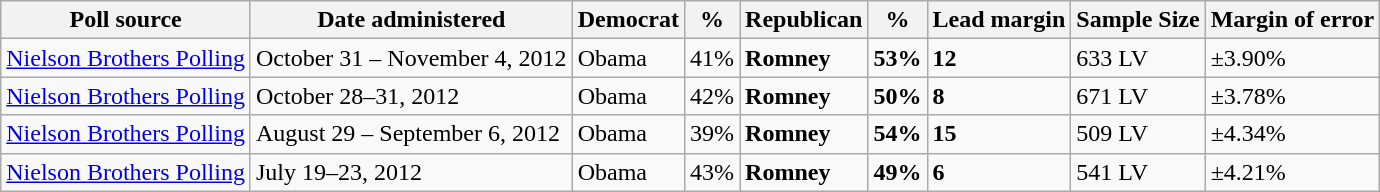<table class="wikitable">
<tr valign=bottom>
<th>Poll source</th>
<th>Date administered</th>
<th>Democrat</th>
<th>%</th>
<th>Republican</th>
<th>%</th>
<th>Lead margin</th>
<th>Sample Size</th>
<th>Margin of error</th>
</tr>
<tr>
<td><a href='#'>Nielson Brothers Polling</a></td>
<td>October 31 – November 4, 2012</td>
<td>Obama</td>
<td>41%</td>
<td><strong>Romney</strong></td>
<td><strong>53%</strong></td>
<td><strong>12</strong></td>
<td>633 LV</td>
<td>±3.90%</td>
</tr>
<tr>
<td><a href='#'>Nielson Brothers Polling</a></td>
<td>October 28–31, 2012</td>
<td>Obama</td>
<td>42%</td>
<td><strong>Romney</strong></td>
<td><strong>50%</strong></td>
<td><strong>8</strong></td>
<td>671 LV</td>
<td>±3.78%</td>
</tr>
<tr>
<td><a href='#'>Nielson Brothers Polling</a></td>
<td>August 29 – September 6, 2012</td>
<td>Obama</td>
<td>39%</td>
<td><strong>Romney</strong></td>
<td><strong>54%</strong></td>
<td><strong>15</strong></td>
<td>509 LV</td>
<td>±4.34%</td>
</tr>
<tr>
<td><a href='#'>Nielson Brothers Polling</a></td>
<td>July 19–23, 2012</td>
<td>Obama</td>
<td>43%</td>
<td><strong>Romney</strong></td>
<td><strong>49%</strong></td>
<td><strong>6</strong></td>
<td>541 LV</td>
<td>±4.21%</td>
</tr>
</table>
